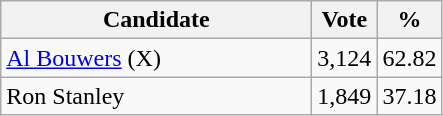<table class="wikitable">
<tr>
<th bgcolor="#DDDDFF" width="200px">Candidate</th>
<th bgcolor="#DDDDFF">Vote</th>
<th bgcolor="#DDDDFF">%</th>
</tr>
<tr>
<td><a href='#'>Al Bouwers</a> (X)</td>
<td>3,124</td>
<td>62.82</td>
</tr>
<tr>
<td>Ron Stanley</td>
<td>1,849</td>
<td>37.18</td>
</tr>
</table>
